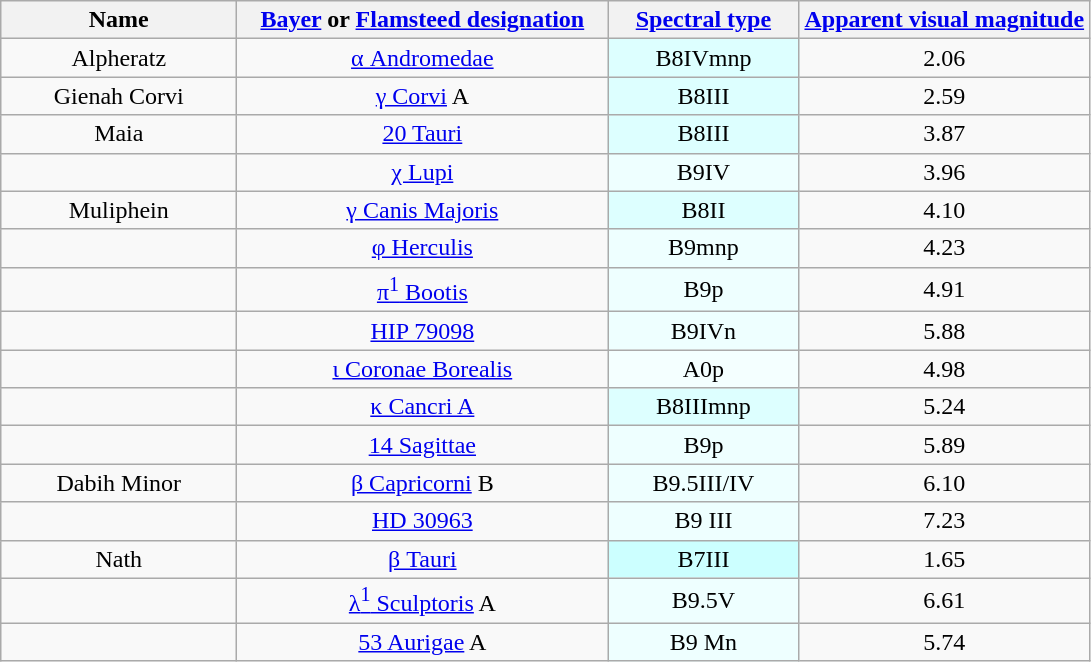<table class=wikitable style="text-align: center;">
<tr>
<th width=150px>Name</th>
<th width=240px><a href='#'>Bayer</a> or <a href='#'>Flamsteed designation</a></th>
<th width=120px><a href='#'>Spectral type</a></th>
<th><a href='#'>Apparent visual magnitude</a></th>
</tr>
<tr>
<td>Alpheratz</td>
<td><a href='#'>α Andromedae</a></td>
<td bgcolor="#ddffff">B8IVmnp</td>
<td>2.06</td>
</tr>
<tr>
<td>Gienah Corvi</td>
<td><a href='#'>γ Corvi</a> A</td>
<td bgcolor="#ddffff">B8III</td>
<td>2.59</td>
</tr>
<tr>
<td>Maia</td>
<td><a href='#'>20 Tauri</a></td>
<td bgcolor="#ddffff">B8III</td>
<td>3.87</td>
</tr>
<tr>
<td></td>
<td><a href='#'>χ Lupi</a></td>
<td bgcolor="#eeffff">B9IV</td>
<td>3.96</td>
</tr>
<tr>
<td>Muliphein</td>
<td><a href='#'>γ Canis Majoris</a></td>
<td bgcolor="#ddffff">B8II</td>
<td>4.10</td>
</tr>
<tr>
<td></td>
<td><a href='#'>φ Herculis</a></td>
<td bgcolor="#eeffff">B9mnp</td>
<td>4.23</td>
</tr>
<tr>
<td></td>
<td><a href='#'>π<sup>1</sup> Bootis</a></td>
<td bgcolor="#eeffff">B9p</td>
<td>4.91</td>
</tr>
<tr>
<td></td>
<td><a href='#'>HIP 79098</a></td>
<td bgcolor="#eeffff">B9IVn</td>
<td>5.88</td>
</tr>
<tr>
<td></td>
<td><a href='#'>ι Coronae Borealis</a></td>
<td bgcolor="#f4ffff">A0p</td>
<td>4.98</td>
</tr>
<tr>
<td></td>
<td><a href='#'>κ Cancri A</a></td>
<td bgcolor="#ddffff">B8IIImnp</td>
<td>5.24</td>
</tr>
<tr>
<td></td>
<td><a href='#'>14 Sagittae</a></td>
<td bgcolor="#eeffff">B9p</td>
<td>5.89</td>
</tr>
<tr>
<td>Dabih Minor</td>
<td><a href='#'>β Capricorni</a> B</td>
<td bgcolor="#eeffff">B9.5III/IV</td>
<td>6.10</td>
</tr>
<tr>
<td></td>
<td><a href='#'>HD 30963</a></td>
<td bgcolor="#eeffff">B9 III</td>
<td>7.23</td>
</tr>
<tr>
<td>Nath</td>
<td><a href='#'>β Tauri</a></td>
<td bgcolor="#ccffff">B7III</td>
<td>1.65</td>
</tr>
<tr>
<td></td>
<td><a href='#'>λ<sup>1</sup> Sculptoris</a> A</td>
<td bgcolor="#eeffff">B9.5V</td>
<td>6.61</td>
</tr>
<tr>
<td></td>
<td><a href='#'>53 Aurigae</a> A</td>
<td bgcolor="#eeffff">B9 Mn</td>
<td>5.74</td>
</tr>
</table>
